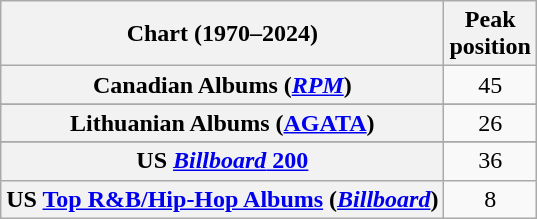<table class="wikitable sortable plainrowheaders" style="text-align:center">
<tr>
<th>Chart (1970–2024)</th>
<th>Peak<br>position</th>
</tr>
<tr>
<th scope="row">Canadian Albums (<em><a href='#'>RPM</a></em>)</th>
<td>45</td>
</tr>
<tr>
</tr>
<tr>
</tr>
<tr>
<th scope="row">Lithuanian Albums (<a href='#'>AGATA</a>)</th>
<td>26</td>
</tr>
<tr>
</tr>
<tr>
</tr>
<tr>
<th scope="row">US <a href='#'><em>Billboard</em> 200</a></th>
<td>36</td>
</tr>
<tr>
<th scope="row">US <a href='#'>Top R&B/Hip-Hop Albums</a> (<em><a href='#'>Billboard</a></em>)</th>
<td>8</td>
</tr>
</table>
